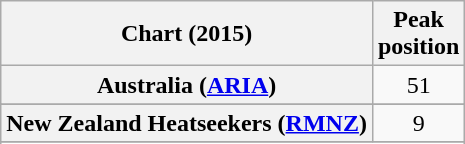<table class="wikitable plainrowheaders sortable" style="text-align:center">
<tr>
<th scope="col">Chart (2015)</th>
<th scope="col">Peak<br>position</th>
</tr>
<tr>
<th scope="row">Australia (<a href='#'>ARIA</a>)</th>
<td>51</td>
</tr>
<tr>
</tr>
<tr>
</tr>
<tr>
</tr>
<tr>
</tr>
<tr>
</tr>
<tr>
<th scope="row">New Zealand Heatseekers (<a href='#'>RMNZ</a>)</th>
<td>9</td>
</tr>
<tr>
</tr>
<tr>
</tr>
<tr>
</tr>
<tr>
</tr>
<tr>
</tr>
<tr>
</tr>
<tr>
</tr>
<tr>
</tr>
<tr>
</tr>
</table>
